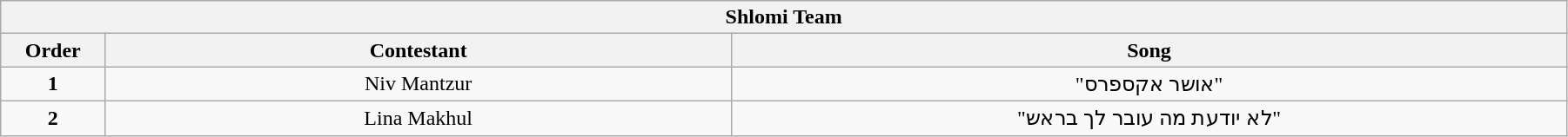<table class="wikitable" style="text-align: center; width:95%;">
<tr>
<th colspan=3>Shlomi Team</th>
</tr>
<tr>
<th width="5%">Order</th>
<th width="30%">Contestant</th>
<th width="40%">Song</th>
</tr>
<tr>
<td align="center"><strong>1</strong></td>
<td>Niv Mantzur</td>
<td>"אושר אקספרס"</td>
</tr>
<tr>
<td align="center"><strong>2</strong></td>
<td>Lina Makhul</td>
<td>"לא יודעת מה עובר לך בראש"</td>
</tr>
</table>
